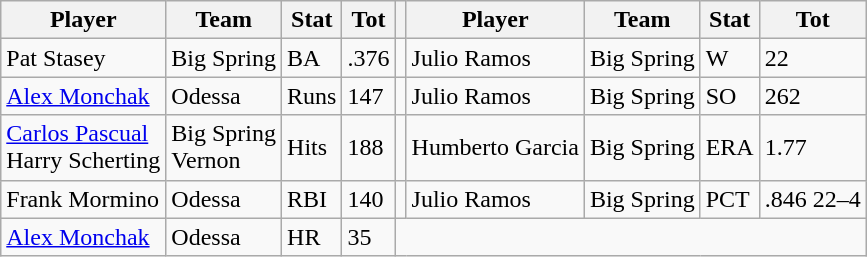<table class="wikitable">
<tr>
<th>Player</th>
<th>Team</th>
<th>Stat</th>
<th>Tot</th>
<th></th>
<th>Player</th>
<th>Team</th>
<th>Stat</th>
<th>Tot</th>
</tr>
<tr>
<td>Pat Stasey</td>
<td>Big Spring</td>
<td>BA</td>
<td>.376</td>
<td></td>
<td>Julio Ramos</td>
<td>Big Spring</td>
<td>W</td>
<td>22</td>
</tr>
<tr>
<td><a href='#'>Alex Monchak </a></td>
<td>Odessa</td>
<td>Runs</td>
<td>147</td>
<td></td>
<td>Julio Ramos</td>
<td>Big Spring</td>
<td>SO</td>
<td>262</td>
</tr>
<tr>
<td><a href='#'>Carlos Pascual</a><br> Harry Scherting</td>
<td>Big Spring<br>Vernon</td>
<td>Hits</td>
<td>188</td>
<td></td>
<td>Humberto Garcia</td>
<td>Big Spring</td>
<td>ERA</td>
<td>1.77</td>
</tr>
<tr>
<td>Frank Mormino</td>
<td>Odessa</td>
<td>RBI</td>
<td>140</td>
<td></td>
<td>Julio Ramos</td>
<td>Big Spring</td>
<td>PCT</td>
<td>.846 22–4</td>
</tr>
<tr>
<td><a href='#'>Alex Monchak</a></td>
<td>Odessa</td>
<td>HR</td>
<td>35</td>
</tr>
</table>
